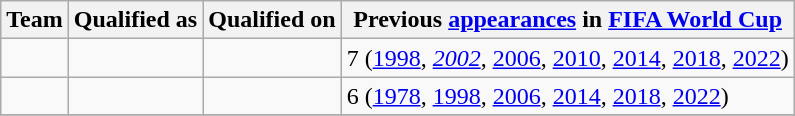<table class="wikitable sortable">
<tr>
<th>Team</th>
<th>Qualified as</th>
<th>Qualified on</th>
<th data-sort-type="number">Previous <a href='#'>appearances</a> in <a href='#'>FIFA World Cup</a></th>
</tr>
<tr>
<td></td>
<td></td>
<td></td>
<td>7 (<a href='#'>1998</a>, <em><a href='#'>2002</a></em>, <a href='#'>2006</a>, <a href='#'>2010</a>, <a href='#'>2014</a>, <a href='#'>2018</a>, <a href='#'>2022</a>)</td>
</tr>
<tr>
<td></td>
<td></td>
<td></td>
<td>6 (<a href='#'>1978</a>, <a href='#'>1998</a>, <a href='#'>2006</a>, <a href='#'>2014</a>, <a href='#'>2018</a>, <a href='#'>2022</a>)</td>
</tr>
<tr>
</tr>
</table>
